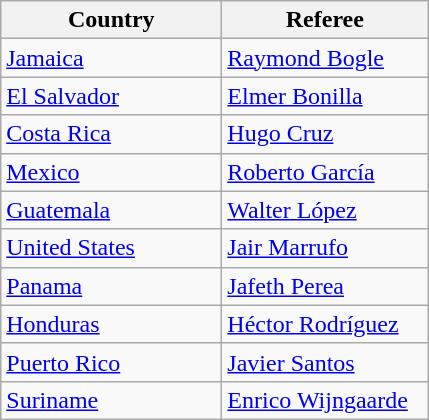<table class="wikitable">
<tr>
<th width=140>Country</th>
<th width=130>Referee</th>
</tr>
<tr>
<td> <a href='#'>Jamaica</a></td>
<td><a href='#'>Raymond Bogle</a></td>
</tr>
<tr>
<td> <a href='#'>El Salvador</a></td>
<td><a href='#'>Elmer Bonilla</a></td>
</tr>
<tr>
<td> <a href='#'>Costa Rica</a></td>
<td><a href='#'>Hugo Cruz</a></td>
</tr>
<tr>
<td> <a href='#'>Mexico</a></td>
<td><a href='#'>Roberto García</a></td>
</tr>
<tr>
<td> <a href='#'>Guatemala</a></td>
<td><a href='#'>Walter López</a></td>
</tr>
<tr>
<td> <a href='#'>United States</a></td>
<td><a href='#'>Jair Marrufo</a></td>
</tr>
<tr>
<td> <a href='#'>Panama</a></td>
<td><a href='#'>Jafeth Perea</a></td>
</tr>
<tr>
<td> <a href='#'>Honduras</a></td>
<td><a href='#'>Héctor Rodríguez</a></td>
</tr>
<tr>
<td> <a href='#'>Puerto Rico</a></td>
<td><a href='#'>Javier Santos</a></td>
</tr>
<tr>
<td> <a href='#'>Suriname</a></td>
<td><a href='#'>Enrico Wijngaarde</a></td>
</tr>
</table>
